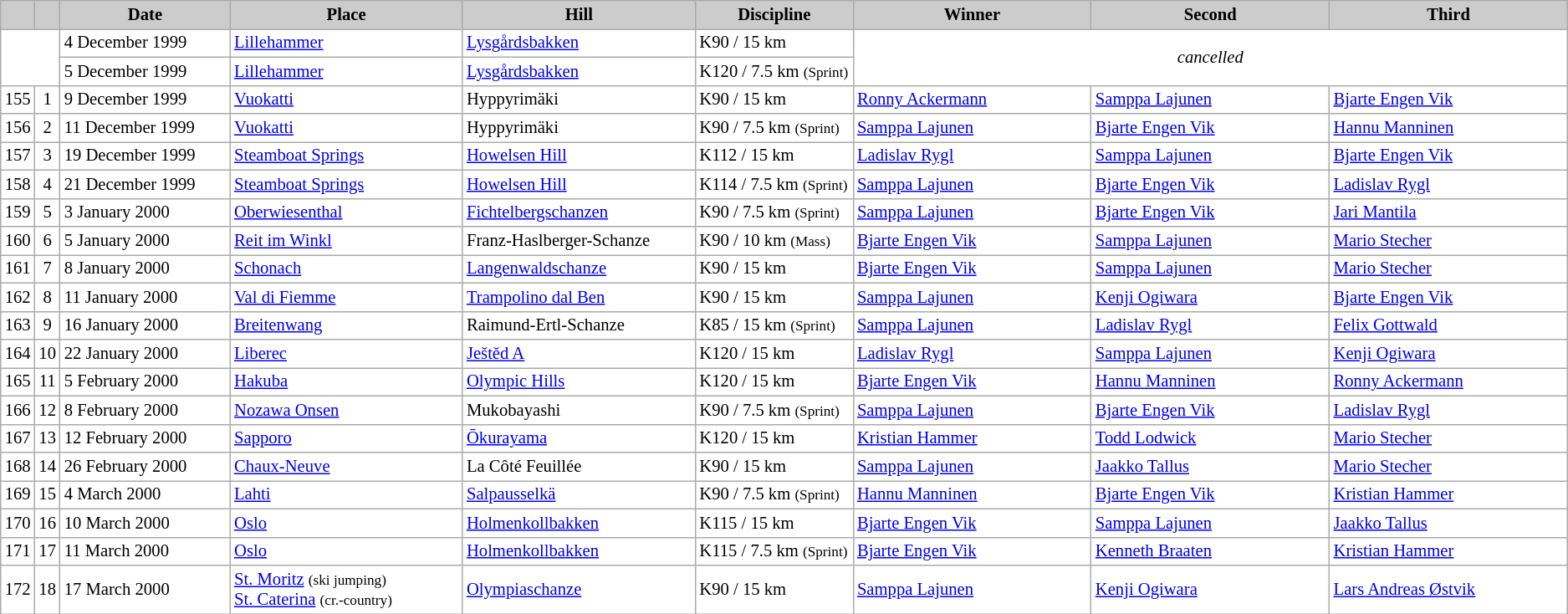<table class="wikitable plainrowheaders" style="background:#fff; font-size:86%; line-height:16px; border:grey solid 1px; border-collapse:collapse;">
<tr style="background:#ccc; text-align:center;">
<th scope="col" style="background:#ccc; width=20 px;"></th>
<th scope="col" style="background:#ccc; width=30 px;"></th>
<th scope="col" style="background:#ccc; width:130px;">Date</th>
<th scope="col" style="background:#ccc; width:180px;">Place</th>
<th scope="col" style="background:#ccc; width:180px;">Hill</th>
<th scope="col" style="background:#ccc; width:120px;">Discipline</th>
<th scope="col" style="background:#ccc; width:185px;">Winner</th>
<th scope="col" style="background:#ccc; width:185px;">Second</th>
<th scope="col" style="background:#ccc; width:185px;">Third</th>
</tr>
<tr>
<td colspan=2 rowspan=2></td>
<td>4 December 1999</td>
<td> <a href='#'>Lillehammer</a></td>
<td><a href='#'>Lysgårdsbakken</a></td>
<td>K90 / 15 km</td>
<td colspan=3 rowspan=2 align=center><em>cancelled</em></td>
</tr>
<tr>
<td>5 December 1999</td>
<td> <a href='#'>Lillehammer</a></td>
<td><a href='#'>Lysgårdsbakken</a></td>
<td>K120 / 7.5 km <small>(Sprint)</small></td>
</tr>
<tr>
<td align=center>155</td>
<td align=center>1</td>
<td>9 December 1999</td>
<td> <a href='#'>Vuokatti</a></td>
<td>Hyppyrimäki</td>
<td>K90 / 15 km</td>
<td> <a href='#'>Ronny Ackermann</a></td>
<td> <a href='#'>Samppa Lajunen</a></td>
<td> <a href='#'>Bjarte Engen Vik</a></td>
</tr>
<tr>
<td align=center>156</td>
<td align=center>2</td>
<td>11 December 1999</td>
<td> <a href='#'>Vuokatti</a></td>
<td>Hyppyrimäki</td>
<td>K90 / 7.5 km <small>(Sprint)</small></td>
<td> <a href='#'>Samppa Lajunen</a></td>
<td> <a href='#'>Bjarte Engen Vik</a></td>
<td> <a href='#'>Hannu Manninen</a></td>
</tr>
<tr>
<td align=center>157</td>
<td align=center>3</td>
<td>19 December 1999</td>
<td> <a href='#'>Steamboat Springs</a></td>
<td><a href='#'>Howelsen Hill</a></td>
<td>K112 / 15 km</td>
<td> <a href='#'>Ladislav Rygl</a></td>
<td> <a href='#'>Samppa Lajunen</a></td>
<td> <a href='#'>Bjarte Engen Vik</a></td>
</tr>
<tr>
<td align=center>158</td>
<td align=center>4</td>
<td>21 December 1999</td>
<td> <a href='#'>Steamboat Springs</a></td>
<td><a href='#'>Howelsen Hill</a></td>
<td>K114 / 7.5 km <small>(Sprint)</small></td>
<td> <a href='#'>Samppa Lajunen</a></td>
<td> <a href='#'>Bjarte Engen Vik</a></td>
<td> <a href='#'>Ladislav Rygl</a></td>
</tr>
<tr>
<td align=center>159</td>
<td align=center>5</td>
<td>3 January 2000</td>
<td> <a href='#'>Oberwiesenthal</a></td>
<td><a href='#'>Fichtelbergschanzen</a></td>
<td>K90 / 7.5 km <small>(Sprint)</small></td>
<td> <a href='#'>Samppa Lajunen</a></td>
<td> <a href='#'>Bjarte Engen Vik</a></td>
<td> <a href='#'>Jari Mantila</a></td>
</tr>
<tr>
<td align=center>160</td>
<td align=center>6</td>
<td>5 January 2000</td>
<td> <a href='#'>Reit im Winkl</a></td>
<td>Franz-Haslberger-Schanze</td>
<td>K90 / 10 km <small>(Mass)</small></td>
<td> <a href='#'>Bjarte Engen Vik</a></td>
<td> <a href='#'>Samppa Lajunen</a></td>
<td> <a href='#'>Mario Stecher</a></td>
</tr>
<tr>
<td align=center>161</td>
<td align=center>7</td>
<td>8 January 2000</td>
<td> <a href='#'>Schonach</a></td>
<td><a href='#'>Langenwaldschanze</a></td>
<td>K90 / 15 km</td>
<td> <a href='#'>Bjarte Engen Vik</a></td>
<td> <a href='#'>Samppa Lajunen</a></td>
<td> <a href='#'>Mario Stecher</a></td>
</tr>
<tr>
<td align=center>162</td>
<td align=center>8</td>
<td>11 January 2000</td>
<td> <a href='#'>Val di Fiemme</a></td>
<td><a href='#'>Trampolino dal Ben</a></td>
<td>K90 / 15 km</td>
<td> <a href='#'>Samppa Lajunen</a></td>
<td> <a href='#'>Kenji Ogiwara</a></td>
<td> <a href='#'>Bjarte Engen Vik</a></td>
</tr>
<tr>
<td align=center>163</td>
<td align=center>9</td>
<td>16 January 2000</td>
<td> <a href='#'>Breitenwang</a></td>
<td>Raimund-Ertl-Schanze</td>
<td>K85 / 15 km <small>(Sprint)</small></td>
<td> <a href='#'>Samppa Lajunen</a></td>
<td> <a href='#'>Ladislav Rygl</a></td>
<td> <a href='#'>Felix Gottwald</a></td>
</tr>
<tr>
<td align=center>164</td>
<td align=center>10</td>
<td>22 January 2000</td>
<td> <a href='#'>Liberec</a></td>
<td><a href='#'>Ještěd A</a></td>
<td>K120 / 15 km</td>
<td> <a href='#'>Ladislav Rygl</a></td>
<td> <a href='#'>Samppa Lajunen</a></td>
<td> <a href='#'>Kenji Ogiwara</a></td>
</tr>
<tr>
<td align=center>165</td>
<td align=center>11</td>
<td>5 February 2000</td>
<td> <a href='#'>Hakuba</a></td>
<td><a href='#'>Olympic Hills</a></td>
<td>K120 / 15 km</td>
<td> <a href='#'>Bjarte Engen Vik</a></td>
<td> <a href='#'>Hannu Manninen</a></td>
<td> <a href='#'>Ronny Ackermann</a></td>
</tr>
<tr>
<td align=center>166</td>
<td align=center>12</td>
<td>8 February 2000</td>
<td> <a href='#'>Nozawa Onsen</a></td>
<td>Mukobayashi</td>
<td>K90 / 7.5 km <small>(Sprint)</small></td>
<td> <a href='#'>Samppa Lajunen</a></td>
<td> <a href='#'>Bjarte Engen Vik</a></td>
<td> <a href='#'>Ladislav Rygl</a></td>
</tr>
<tr>
<td align=center>167</td>
<td align=center>13</td>
<td>12 February 2000</td>
<td> <a href='#'>Sapporo</a></td>
<td><a href='#'>Ōkurayama</a></td>
<td>K120 / 15 km</td>
<td> <a href='#'>Kristian Hammer</a></td>
<td> <a href='#'>Todd Lodwick</a></td>
<td> <a href='#'>Mario Stecher</a></td>
</tr>
<tr>
<td align=center>168</td>
<td align=center>14</td>
<td>26 February 2000</td>
<td> <a href='#'>Chaux-Neuve</a></td>
<td>La Côté Feuillée</td>
<td>K90 / 15 km</td>
<td> <a href='#'>Samppa Lajunen</a></td>
<td> <a href='#'>Jaakko Tallus</a></td>
<td> <a href='#'>Mario Stecher</a></td>
</tr>
<tr>
<td align=center>169</td>
<td align=center>15</td>
<td>4 March 2000</td>
<td> <a href='#'>Lahti</a></td>
<td><a href='#'>Salpausselkä</a></td>
<td>K90 / 7.5 km <small>(Sprint)</small></td>
<td> <a href='#'>Hannu Manninen</a></td>
<td> <a href='#'>Bjarte Engen Vik</a></td>
<td> <a href='#'>Kristian Hammer</a></td>
</tr>
<tr>
<td align=center>170</td>
<td align=center>16</td>
<td>10 March 2000</td>
<td> <a href='#'>Oslo</a></td>
<td><a href='#'>Holmenkollbakken</a></td>
<td>K115 / 15 km</td>
<td> <a href='#'>Bjarte Engen Vik</a></td>
<td> <a href='#'>Samppa Lajunen</a></td>
<td> <a href='#'>Jaakko Tallus</a></td>
</tr>
<tr>
<td align=center>171</td>
<td align=center>17</td>
<td>11 March 2000</td>
<td> <a href='#'>Oslo</a></td>
<td><a href='#'>Holmenkollbakken</a></td>
<td>K115 / 7.5 km <small>(Sprint)</small></td>
<td> <a href='#'>Bjarte Engen Vik</a></td>
<td> <a href='#'>Kenneth Braaten</a></td>
<td> <a href='#'>Kristian Hammer</a></td>
</tr>
<tr>
<td align=center>172</td>
<td align=center>18</td>
<td>17 March 2000</td>
<td> <a href='#'>St. Moritz</a> <small>(ski jumping)</small><br> <a href='#'>St. Caterina</a> <small>(cr.-country)</small></td>
<td><a href='#'>Olympiaschanze</a></td>
<td>K90 / 15 km</td>
<td> <a href='#'>Samppa Lajunen</a></td>
<td> <a href='#'>Kenji Ogiwara</a></td>
<td> <a href='#'>Lars Andreas Østvik</a></td>
</tr>
</table>
